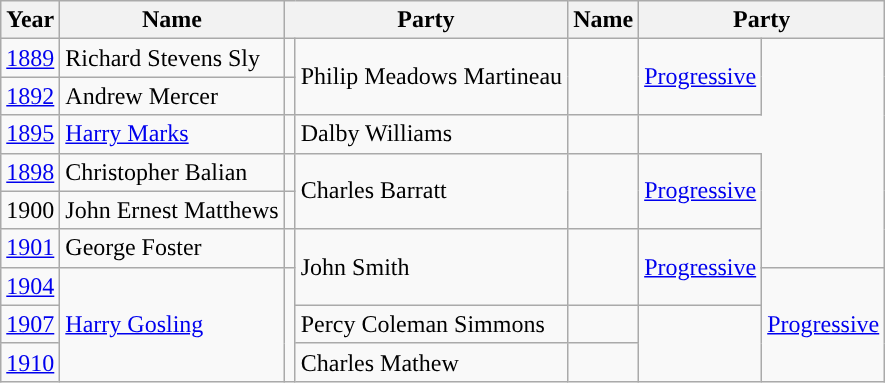<table class="wikitable">
<tr>
<th>Year</th>
<th>Name</th>
<th colspan=2>Party</th>
<th>Name</th>
<th colspan=2>Party</th>
</tr>
<tr>
<td><a href='#'>1889</a></td>
<td>Richard Stevens Sly</td>
<td></td>
<td rowspan=2>Philip Meadows Martineau</td>
<td rowspan=2 style="background-color: "></td>
<td rowspan=2><a href='#'>Progressive</a></td>
</tr>
<tr>
<td><a href='#'>1892</a></td>
<td>Andrew Mercer</td>
<td></td>
</tr>
<tr>
<td><a href='#'>1895</a></td>
<td><a href='#'>Harry Marks</a></td>
<td></td>
<td>Dalby Williams</td>
<td></td>
</tr>
<tr>
<td><a href='#'>1898</a></td>
<td>Christopher Balian</td>
<td></td>
<td rowspan=2>Charles Barratt</td>
<td rowspan=2 style="background-color: "></td>
<td rowspan=2><a href='#'>Progressive</a></td>
</tr>
<tr>
<td>1900</td>
<td>John Ernest Matthews</td>
<td></td>
</tr>
<tr>
<td><a href='#'>1901</a></td>
<td>George Foster</td>
<td></td>
<td rowspan=2>John Smith</td>
<td rowspan=2 style="background-color: "></td>
<td rowspan=2><a href='#'>Progressive</a></td>
</tr>
<tr>
<td><a href='#'>1904</a></td>
<td rowspan=3><a href='#'>Harry Gosling</a></td>
<td rowspan=3 style="background-color: "></td>
<td rowspan=3><a href='#'>Progressive</a></td>
</tr>
<tr>
<td><a href='#'>1907</a></td>
<td>Percy Coleman Simmons</td>
<td></td>
</tr>
<tr>
<td><a href='#'>1910</a></td>
<td>Charles Mathew</td>
<td></td>
</tr>
</table>
